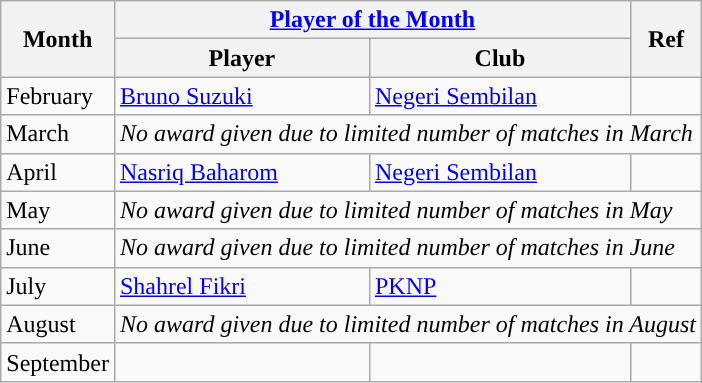<table class="wikitable">
<tr>
<th rowspan="2">Month</th>
<th colspan="2"><a href='#'>Player of the Month</a></th>
<th rowspan="2">Ref</th>
</tr>
<tr>
<th>Player</th>
<th>Club</th>
</tr>
<tr>
<td>February</td>
<td> <a href='#'>Bruno Suzuki</a></td>
<td><a href='#'>Negeri Sembilan</a></td>
<td style="text-align:center;"></td>
</tr>
<tr>
<td>March</td>
<td colspan="3"><em>No award given due to limited number of matches in March</em></td>
</tr>
<tr>
<td>April</td>
<td> <a href='#'>Nasriq Baharom</a></td>
<td><a href='#'>Negeri Sembilan</a></td>
<td style="text-align:center;"></td>
</tr>
<tr>
<td>May</td>
<td colspan="3"><em>No award given due to limited number of matches in May</em></td>
</tr>
<tr>
<td>June</td>
<td colspan="3"><em>No award given due to limited number of matches in June</em></td>
</tr>
<tr>
<td>July</td>
<td> <a href='#'>Shahrel Fikri</a></td>
<td><a href='#'>PKNP</a></td>
<td style="text-align:center;"></td>
</tr>
<tr>
<td>August</td>
<td colspan="3"><em>No award given due to limited number of matches in August</em></td>
</tr>
<tr>
<td>September</td>
<td></td>
<td></td>
<td style="text-align:center;"></td>
</tr>
</table>
